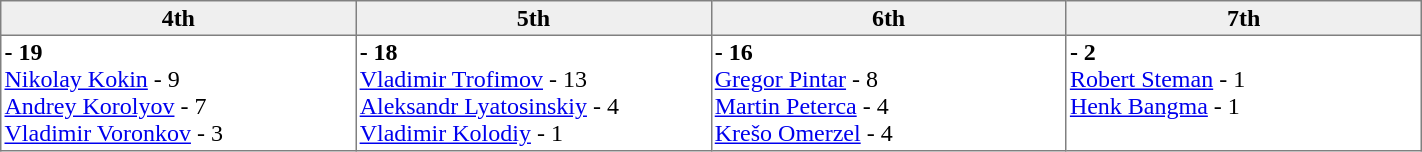<table border="1" cellpadding="2" cellspacing="0"  style="width:75%; border-collapse:collapse;">
<tr style="text-align:left; background:#efefef;">
<th style="width:15%; text-align:center;">4th</th>
<th style="width:15%; text-align:center;">5th</th>
<th style="width:15%; text-align:center;">6th</th>
<th style="width:15%; text-align:center;">7th</th>
</tr>
<tr align=left>
<td valign=top align=left><strong> - 19</strong><br><a href='#'>Nikolay Kokin</a> - 9 <br><a href='#'>Andrey Korolyov</a> - 7<br><a href='#'>Vladimir Voronkov</a> - 3</td>
<td valign=top align=left><strong> - 18</strong><br><a href='#'>Vladimir Trofimov</a> - 13<br><a href='#'>Aleksandr Lyatosinskiy</a> - 4<br><a href='#'>Vladimir Kolodiy</a> - 1</td>
<td valign=top align=left><strong> - 16</strong><br><a href='#'>Gregor Pintar</a> - 8<br><a href='#'>Martin Peterca</a> - 4<br><a href='#'>Krešo Omerzel</a> - 4</td>
<td valign=top align=left><strong> - 2</strong><br><a href='#'>Robert Steman</a> - 1<br><a href='#'>Henk Bangma</a> - 1</td>
</tr>
</table>
